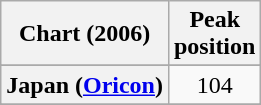<table class="wikitable sortable plainrowheaders" style="text-align:center">
<tr>
<th>Chart (2006)</th>
<th>Peak<br>position</th>
</tr>
<tr>
</tr>
<tr>
<th scope="row">Japan (<a href='#'>Oricon</a>)</th>
<td>104</td>
</tr>
<tr>
</tr>
<tr>
</tr>
</table>
